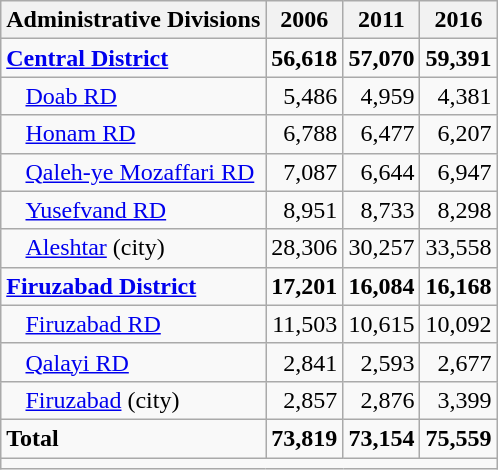<table class="wikitable">
<tr>
<th>Administrative Divisions</th>
<th>2006</th>
<th>2011</th>
<th>2016</th>
</tr>
<tr>
<td><strong><a href='#'>Central District</a></strong></td>
<td style="text-align: right;"><strong>56,618</strong></td>
<td style="text-align: right;"><strong>57,070</strong></td>
<td style="text-align: right;"><strong>59,391</strong></td>
</tr>
<tr>
<td style="padding-left: 1em;"><a href='#'>Doab RD</a></td>
<td style="text-align: right;">5,486</td>
<td style="text-align: right;">4,959</td>
<td style="text-align: right;">4,381</td>
</tr>
<tr>
<td style="padding-left: 1em;"><a href='#'>Honam RD</a></td>
<td style="text-align: right;">6,788</td>
<td style="text-align: right;">6,477</td>
<td style="text-align: right;">6,207</td>
</tr>
<tr>
<td style="padding-left: 1em;"><a href='#'>Qaleh-ye Mozaffari RD</a></td>
<td style="text-align: right;">7,087</td>
<td style="text-align: right;">6,644</td>
<td style="text-align: right;">6,947</td>
</tr>
<tr>
<td style="padding-left: 1em;"><a href='#'>Yusefvand RD</a></td>
<td style="text-align: right;">8,951</td>
<td style="text-align: right;">8,733</td>
<td style="text-align: right;">8,298</td>
</tr>
<tr>
<td style="padding-left: 1em;"><a href='#'>Aleshtar</a> (city)</td>
<td style="text-align: right;">28,306</td>
<td style="text-align: right;">30,257</td>
<td style="text-align: right;">33,558</td>
</tr>
<tr>
<td><strong><a href='#'>Firuzabad District</a></strong></td>
<td style="text-align: right;"><strong>17,201</strong></td>
<td style="text-align: right;"><strong>16,084</strong></td>
<td style="text-align: right;"><strong>16,168</strong></td>
</tr>
<tr>
<td style="padding-left: 1em;"><a href='#'>Firuzabad RD</a></td>
<td style="text-align: right;">11,503</td>
<td style="text-align: right;">10,615</td>
<td style="text-align: right;">10,092</td>
</tr>
<tr>
<td style="padding-left: 1em;"><a href='#'>Qalayi RD</a></td>
<td style="text-align: right;">2,841</td>
<td style="text-align: right;">2,593</td>
<td style="text-align: right;">2,677</td>
</tr>
<tr>
<td style="padding-left: 1em;"><a href='#'>Firuzabad</a> (city)</td>
<td style="text-align: right;">2,857</td>
<td style="text-align: right;">2,876</td>
<td style="text-align: right;">3,399</td>
</tr>
<tr>
<td><strong>Total</strong></td>
<td style="text-align: right;"><strong>73,819</strong></td>
<td style="text-align: right;"><strong>73,154</strong></td>
<td style="text-align: right;"><strong>75,559</strong></td>
</tr>
<tr>
<td colspan=4></td>
</tr>
</table>
